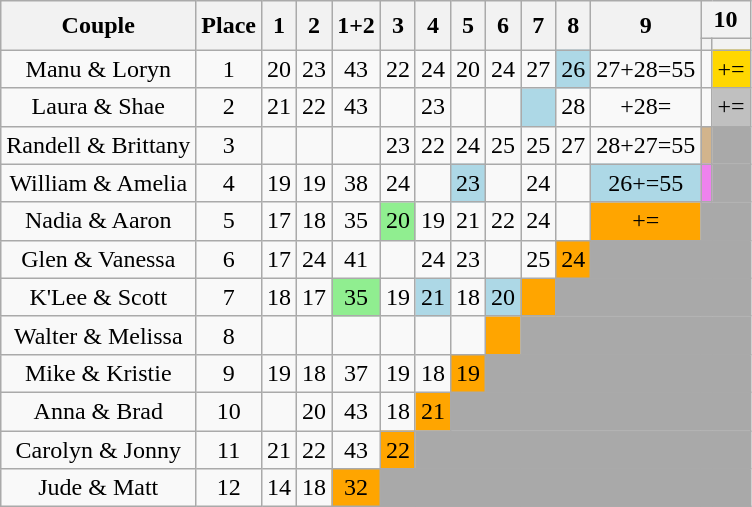<table class="wikitable sortable" align="center" style="text-align:center">
<tr>
<th rowspan=2>Couple</th>
<th rowspan=2>Place</th>
<th rowspan=2>1</th>
<th rowspan=2>2</th>
<th rowspan=2>1+2</th>
<th rowspan=2>3</th>
<th rowspan=2>4</th>
<th rowspan=2>5</th>
<th rowspan=2>6</th>
<th rowspan=2>7</th>
<th rowspan=2>8</th>
<th rowspan=2>9</th>
<th colspan=2>10</th>
</tr>
<tr>
<th></th>
<th></th>
</tr>
<tr>
<td>Manu & Loryn</td>
<td>1</td>
<td>20</td>
<td>23</td>
<td>43</td>
<td>22</td>
<td>24</td>
<td>20</td>
<td>24</td>
<td>27</td>
<td style="background:lightblue;">26</td>
<td>27+28=55</td>
<td></td>
<td style="background:gold;">+=</td>
</tr>
<tr>
<td>Laura & Shae</td>
<td>2</td>
<td>21</td>
<td>22</td>
<td>43</td>
<td></td>
<td>23</td>
<td></td>
<td></td>
<td style="background:lightblue;"></td>
<td>28</td>
<td>+28=</td>
<td></td>
<td style="background:silver;">+=</td>
</tr>
<tr>
<td>Randell & Brittany</td>
<td>3</td>
<td></td>
<td></td>
<td></td>
<td>23</td>
<td>22</td>
<td>24</td>
<td>25</td>
<td>25</td>
<td>27</td>
<td>28+27=55</td>
<td style="background:tan;"></td>
<td style="background:darkgrey;"></td>
</tr>
<tr>
<td>William & Amelia</td>
<td>4</td>
<td>19</td>
<td>19</td>
<td>38</td>
<td>24</td>
<td></td>
<td style="background:lightblue;">23</td>
<td></td>
<td>24</td>
<td></td>
<td style="background:lightblue;">26+=55</td>
<td bgcolor=violet></td>
<td style="background:darkgrey;"></td>
</tr>
<tr>
<td>Nadia & Aaron</td>
<td>5</td>
<td>17</td>
<td>18</td>
<td>35</td>
<td style="background:lightgreen;">20</td>
<td>19</td>
<td>21</td>
<td>22</td>
<td>24</td>
<td></td>
<td bgcolor=orange>+=</td>
<td style="background:darkgrey;" colspan="2"></td>
</tr>
<tr>
<td>Glen & Vanessa</td>
<td>6</td>
<td>17</td>
<td>24</td>
<td>41</td>
<td></td>
<td>24</td>
<td>23</td>
<td></td>
<td>25</td>
<td bgcolor=orange>24</td>
<td style="background:darkgrey;" colspan="3"></td>
</tr>
<tr>
<td>K'Lee & Scott</td>
<td>7</td>
<td>18</td>
<td>17</td>
<td style="background:lightgreen;">35</td>
<td>19</td>
<td style="background:lightblue;">21</td>
<td>18</td>
<td style="background:lightblue;">20</td>
<td bgcolor=orange></td>
<td style="background:darkgrey;" colspan="4"></td>
</tr>
<tr>
<td>Walter & Melissa</td>
<td>8</td>
<td></td>
<td></td>
<td></td>
<td></td>
<td></td>
<td></td>
<td bgcolor=orange></td>
<td style="background:darkgrey;" colspan="5"></td>
</tr>
<tr>
<td>Mike & Kristie</td>
<td>9</td>
<td>19</td>
<td>18</td>
<td>37</td>
<td>19</td>
<td>18</td>
<td bgcolor=orange>19</td>
<td style="background:darkgrey;" colspan="6"></td>
</tr>
<tr>
<td>Anna & Brad</td>
<td>10</td>
<td></td>
<td>20</td>
<td>43</td>
<td>18</td>
<td bgcolor=orange>21</td>
<td style="background:darkgrey;" colspan="7"></td>
</tr>
<tr>
<td>Carolyn & Jonny</td>
<td>11</td>
<td>21</td>
<td>22</td>
<td>43</td>
<td bgcolor=orange>22</td>
<td style="background:darkgrey;" colspan="8"></td>
</tr>
<tr>
<td>Jude & Matt</td>
<td>12</td>
<td>14</td>
<td>18</td>
<td bgcolor=orange>32</td>
<td style="background:darkgrey;" colspan="9"></td>
</tr>
</table>
